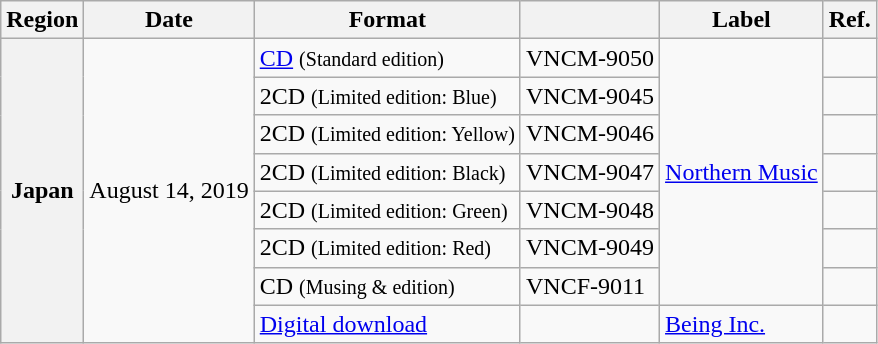<table class="wikitable sortable plainrowheaders">
<tr>
<th scope="col">Region</th>
<th scope="col">Date</th>
<th scope="col">Format</th>
<th scope="col"></th>
<th scope="col">Label</th>
<th scope="col">Ref.</th>
</tr>
<tr>
<th scope="row" rowspan="8">Japan</th>
<td rowspan="8">August 14, 2019</td>
<td><a href='#'>CD</a> <small>(Standard edition)</small></td>
<td>VNCM-9050</td>
<td rowspan="7"><a href='#'>Northern Music</a></td>
<td></td>
</tr>
<tr>
<td>2CD <small>(Limited edition: Blue)</small></td>
<td>VNCM-9045</td>
<td></td>
</tr>
<tr>
<td>2CD <small>(Limited edition: Yellow)</small></td>
<td>VNCM-9046</td>
<td></td>
</tr>
<tr>
<td>2CD <small>(Limited edition: Black)</small></td>
<td>VNCM-9047</td>
<td></td>
</tr>
<tr>
<td>2CD <small>(Limited edition: Green)</small></td>
<td>VNCM-9048</td>
<td></td>
</tr>
<tr>
<td>2CD <small>(Limited edition: Red)</small></td>
<td>VNCM-9049</td>
<td></td>
</tr>
<tr>
<td>CD <small>(Musing &  edition)</small></td>
<td>VNCF-9011</td>
<td></td>
</tr>
<tr>
<td><a href='#'>Digital download</a></td>
<td></td>
<td><a href='#'>Being Inc.</a></td>
<td></td>
</tr>
</table>
